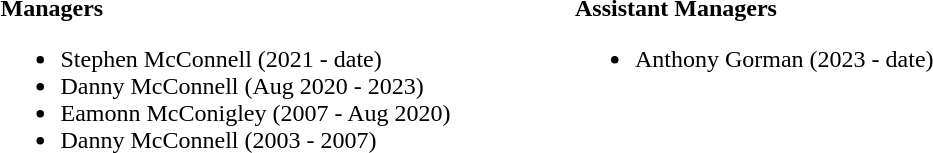<table>
<tr>
<td valign="top"><br><strong>Managers</strong><ul><li> Stephen McConnell (2021 - date)</li><li> Danny McConnell (Aug 2020 - 2023)</li><li> Eamonn McConigley (2007 - Aug 2020)</li><li> Danny McConnell (2003 - 2007)</li></ul></td>
<td width="75"> </td>
<td valign="top"><br><strong>Assistant Managers</strong><ul><li> Anthony Gorman (2023 - date)</li></ul></td>
</tr>
</table>
